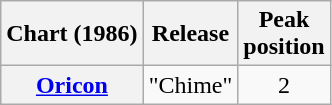<table class="wikitable plainrowheaders sortable" style="text-align:center;">
<tr>
<th scope="col">Chart (1986)</th>
<th scope="col">Release</th>
<th scope="col">Peak<br>position</th>
</tr>
<tr>
<th scope="row"><a href='#'>Oricon</a></th>
<td>"Chime"</td>
<td>2</td>
</tr>
</table>
